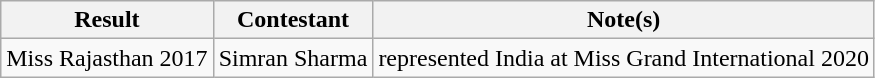<table class="wikitable">
<tr>
<th>Result</th>
<th>Contestant</th>
<th>Note(s)</th>
</tr>
<tr>
<td>Miss Rajasthan 2017</td>
<td>Simran Sharma</td>
<td>represented India at Miss Grand International 2020</td>
</tr>
</table>
